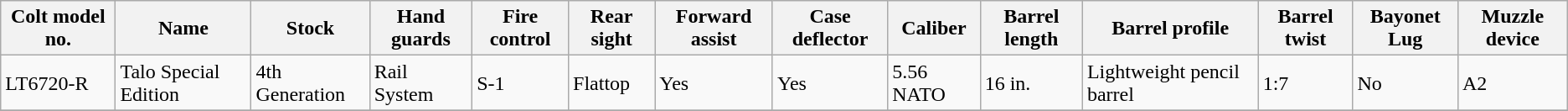<table class="wikitable">
<tr>
<th>Colt model no.</th>
<th>Name</th>
<th>Stock</th>
<th>Hand guards</th>
<th>Fire control</th>
<th>Rear sight</th>
<th>Forward assist</th>
<th>Case deflector</th>
<th>Caliber</th>
<th>Barrel length</th>
<th>Barrel profile</th>
<th>Barrel twist</th>
<th>Bayonet Lug</th>
<th>Muzzle device</th>
</tr>
<tr>
<td>LT6720-R</td>
<td>Talo Special Edition</td>
<td>4th Generation</td>
<td>Rail System</td>
<td>S-1</td>
<td>Flattop</td>
<td>Yes</td>
<td>Yes</td>
<td>5.56 NATO</td>
<td>16 in.</td>
<td>Lightweight pencil barrel</td>
<td>1:7</td>
<td>No</td>
<td>A2</td>
</tr>
<tr>
</tr>
</table>
